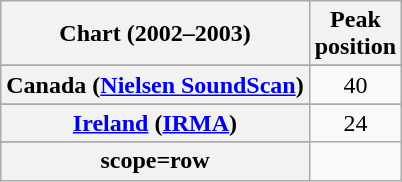<table class="wikitable sortable plainrowheaders" style="text-align:center">
<tr>
<th scope="col">Chart (2002–2003)</th>
<th scope="col">Peak<br> position</th>
</tr>
<tr>
</tr>
<tr>
<th scope=row>Canada (<a href='#'>Nielsen SoundScan</a>)</th>
<td style="text-align:center;">40</td>
</tr>
<tr>
</tr>
<tr>
</tr>
<tr>
</tr>
<tr>
<th scope="row"><a href='#'>Ireland</a> (<a href='#'>IRMA</a>)</th>
<td align="center">24</td>
</tr>
<tr>
</tr>
<tr>
</tr>
<tr>
</tr>
<tr>
</tr>
<tr>
<th>scope=row</th>
</tr>
</table>
